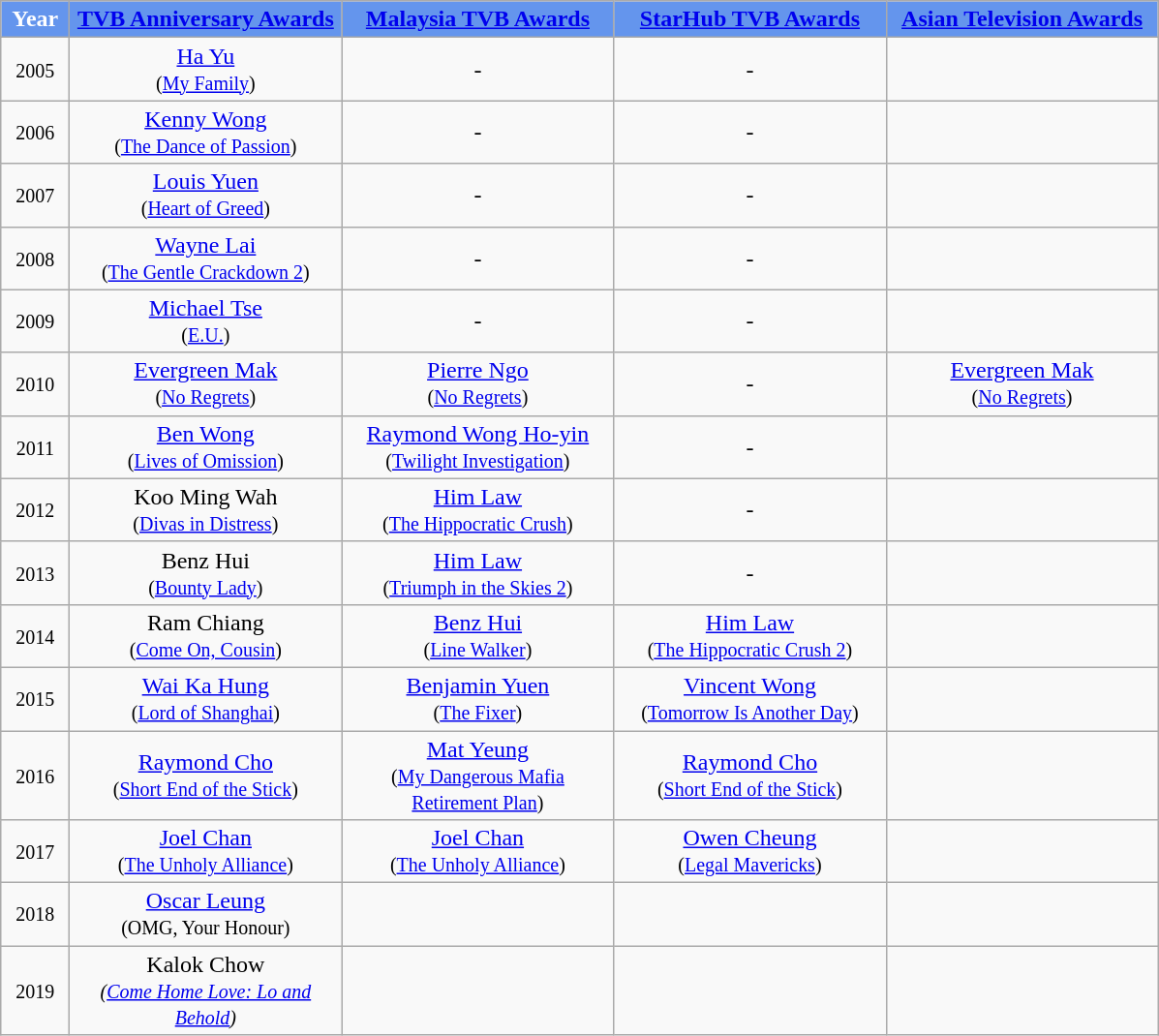<table class="wikitable" style="text-align:center;">
<tr>
<th width=40 style="background:cornflowerblue; color:white;">Year</th>
<th width=180 style="background:cornflowerblue; color:white;"><a href='#'>TVB Anniversary Awards</a></th>
<th width=180 style="background:cornflowerblue; color:white;"><a href='#'>Malaysia TVB Awards</a></th>
<th width=180 style="background:cornflowerblue; color:white;"><a href='#'>StarHub TVB Awards</a></th>
<th width=180 style="background:cornflowerblue; color:white;"><a href='#'>Asian Television Awards</a></th>
</tr>
<tr>
<td><small>2005</small></td>
<td><a href='#'>Ha Yu</a><br><small>(<a href='#'>My Family</a>)</small></td>
<td>-</td>
<td>-</td>
<td></td>
</tr>
<tr>
<td><small>2006</small></td>
<td><a href='#'>Kenny Wong</a><br><small>(<a href='#'>The Dance of Passion</a>)</small></td>
<td>-</td>
<td>-</td>
<td></td>
</tr>
<tr>
<td><small>2007</small></td>
<td><a href='#'>Louis Yuen</a><br><small>(<a href='#'>Heart of Greed</a>)</small></td>
<td>-</td>
<td>-</td>
<td></td>
</tr>
<tr>
<td><small>2008</small></td>
<td><a href='#'>Wayne Lai</a><br><small>(<a href='#'>The Gentle Crackdown 2</a>)</small></td>
<td>-</td>
<td>-</td>
<td></td>
</tr>
<tr>
<td><small>2009</small></td>
<td><a href='#'>Michael Tse</a><br><small>(<a href='#'>E.U.</a>)</small></td>
<td>-</td>
<td>-</td>
<td></td>
</tr>
<tr>
<td><small>2010</small></td>
<td><a href='#'>Evergreen Mak</a><br><small>(<a href='#'>No Regrets</a>)</small></td>
<td><a href='#'>Pierre Ngo</a><br><small>(<a href='#'>No Regrets</a>)</small></td>
<td>-</td>
<td><a href='#'>Evergreen Mak</a><br><small>(<a href='#'>No Regrets</a>)</small></td>
</tr>
<tr>
<td><small>2011</small></td>
<td><a href='#'>Ben Wong</a><br><small>(<a href='#'>Lives of Omission</a>)</small></td>
<td><a href='#'>Raymond Wong Ho-yin</a><br><small>(<a href='#'>Twilight Investigation</a>)</small></td>
<td>-</td>
<td></td>
</tr>
<tr>
<td><small>2012</small></td>
<td>Koo Ming Wah<br> <small>(<a href='#'>Divas in Distress</a>)</small></td>
<td><a href='#'>Him Law</a><br><small>(<a href='#'>The Hippocratic Crush</a>)</small></td>
<td>-</td>
<td></td>
</tr>
<tr>
<td><small>2013</small></td>
<td>Benz Hui<br><small>(<a href='#'>Bounty Lady</a>)</small></td>
<td><a href='#'>Him Law</a><br><small>(<a href='#'>Triumph in the Skies 2</a>)</small></td>
<td>-</td>
<td></td>
</tr>
<tr>
<td><small>2014</small></td>
<td>Ram Chiang<br><small>(<a href='#'>Come On, Cousin</a>)</small></td>
<td><a href='#'>Benz Hui</a><br><small>(<a href='#'>Line Walker</a>)</small></td>
<td><a href='#'>Him Law</a><br><small>(<a href='#'>The Hippocratic Crush 2</a>)</small></td>
<td></td>
</tr>
<tr>
<td><small>2015</small></td>
<td><a href='#'>Wai Ka Hung</a><br><small>(<a href='#'>Lord of Shanghai</a>)</small></td>
<td><a href='#'>Benjamin Yuen</a><br><small>(<a href='#'>The Fixer</a>)</small></td>
<td><a href='#'>Vincent Wong</a><br><small>(<a href='#'>Tomorrow Is Another Day</a>)</small></td>
<td></td>
</tr>
<tr>
<td><small>2016</small></td>
<td><a href='#'>Raymond Cho</a><br><small>(<a href='#'>Short End of the Stick</a>)</small></td>
<td><a href='#'>Mat Yeung</a><br><small>(<a href='#'>My Dangerous Mafia Retirement Plan</a>)</small></td>
<td><a href='#'>Raymond Cho</a><br><small>(<a href='#'>Short End of the Stick</a>)</small></td>
<td></td>
</tr>
<tr>
<td><small>2017</small></td>
<td><a href='#'>Joel Chan</a><br><small>(<a href='#'>The Unholy Alliance</a>)</small></td>
<td><a href='#'>Joel Chan</a><br><small>(<a href='#'>The Unholy Alliance</a>)</small></td>
<td><a href='#'>Owen Cheung</a><br><small>(<a href='#'>Legal Mavericks</a>)</small></td>
<td></td>
</tr>
<tr>
<td><small>2018</small></td>
<td><a href='#'>Oscar Leung</a> <br><small>(OMG, Your Honour)</small></td>
<td></td>
<td></td>
<td></td>
</tr>
<tr>
<td><small>2019</small></td>
<td>Kalok Chow <br><small> <em>(<a href='#'>Come Home Love: Lo and Behold</a>)</em></small></td>
<td></td>
<td></td>
</tr>
</table>
